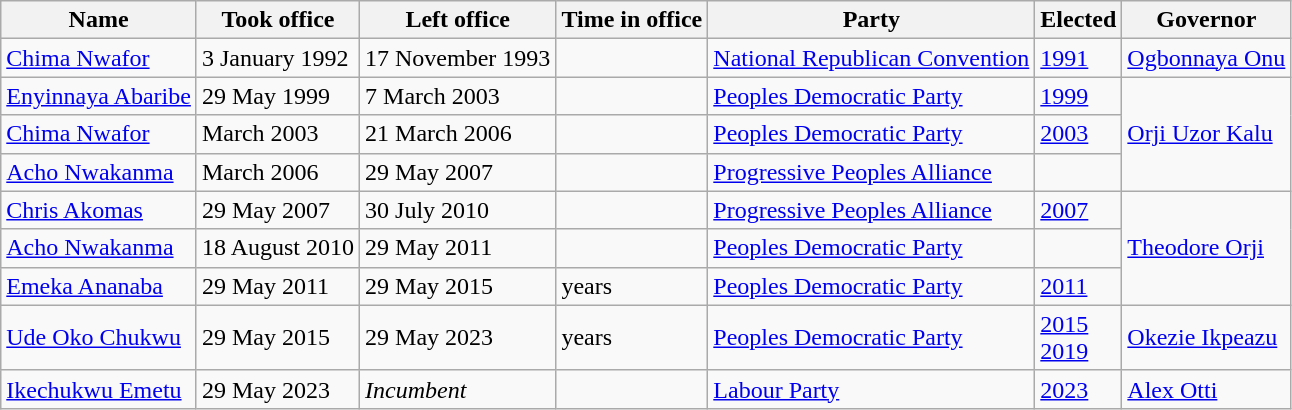<table class="wikitable">
<tr>
<th>Name</th>
<th>Took office</th>
<th>Left office</th>
<th>Time in office</th>
<th>Party</th>
<th>Elected</th>
<th>Governor</th>
</tr>
<tr>
<td><a href='#'>Chima Nwafor</a><br></td>
<td>3 January 1992</td>
<td>17 November 1993</td>
<td></td>
<td><a href='#'>National Republican Convention</a></td>
<td><a href='#'>1991</a></td>
<td><a href='#'>Ogbonnaya Onu</a></td>
</tr>
<tr>
<td><a href='#'>Enyinnaya Abaribe</a><br></td>
<td>29 May 1999</td>
<td>7 March 2003</td>
<td></td>
<td><a href='#'>Peoples Democratic Party</a></td>
<td><a href='#'>1999</a></td>
<td rowspan="3"><a href='#'>Orji Uzor Kalu</a></td>
</tr>
<tr>
<td><a href='#'>Chima Nwafor</a><br></td>
<td>March 2003</td>
<td>21 March 2006</td>
<td></td>
<td><a href='#'>Peoples Democratic Party</a></td>
<td><a href='#'>2003</a></td>
</tr>
<tr>
<td><a href='#'>Acho Nwakanma</a><br></td>
<td>March 2006</td>
<td>29 May 2007</td>
<td></td>
<td><a href='#'>Progressive Peoples Alliance</a></td>
<td></td>
</tr>
<tr>
<td><a href='#'>Chris Akomas</a><br></td>
<td>29 May 2007</td>
<td>30 July 2010</td>
<td></td>
<td><a href='#'>Progressive Peoples Alliance</a></td>
<td><a href='#'>2007</a></td>
<td rowspan="3"><a href='#'>Theodore Orji</a></td>
</tr>
<tr>
<td><a href='#'>Acho Nwakanma</a><br></td>
<td>18 August 2010</td>
<td>29 May 2011</td>
<td></td>
<td><a href='#'>Peoples Democratic Party</a></td>
<td></td>
</tr>
<tr>
<td><a href='#'>Emeka Ananaba</a><br></td>
<td>29 May 2011</td>
<td>29 May 2015</td>
<td> years</td>
<td><a href='#'>Peoples Democratic Party</a></td>
<td><a href='#'>2011</a></td>
</tr>
<tr>
<td><a href='#'>Ude Oko Chukwu</a><br></td>
<td>29 May 2015</td>
<td>29 May 2023</td>
<td> years</td>
<td><a href='#'>Peoples Democratic Party</a></td>
<td><a href='#'>2015</a><br><a href='#'>2019</a></td>
<td><a href='#'>Okezie Ikpeazu</a></td>
</tr>
<tr>
<td><a href='#'>Ikechukwu Emetu</a><br></td>
<td>29 May 2023</td>
<td><em>Incumbent</em></td>
<td></td>
<td><a href='#'>Labour Party</a></td>
<td><a href='#'>2023</a></td>
<td><a href='#'>Alex Otti</a></td>
</tr>
</table>
